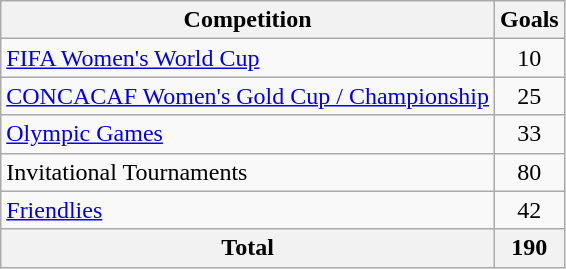<table class="wikitable sortable" style="text-align:center">
<tr>
<th scope=col>Competition</th>
<th scope=col>Goals</th>
</tr>
<tr>
<td style="text-align:left"><a href='#'>FIFA Women's World Cup</a></td>
<td>10</td>
</tr>
<tr>
<td style="text-align:left"><a href='#'>CONCACAF Women's Gold Cup / Championship</a></td>
<td>25</td>
</tr>
<tr>
<td style="text-align:left"><a href='#'>Olympic Games</a></td>
<td>33</td>
</tr>
<tr>
<td style="text-align:left">Invitational Tournaments</td>
<td>80</td>
</tr>
<tr>
<td style="text-align:left"><a href='#'>Friendlies</a></td>
<td>42</td>
</tr>
<tr>
<th>Total</th>
<th>190</th>
</tr>
</table>
